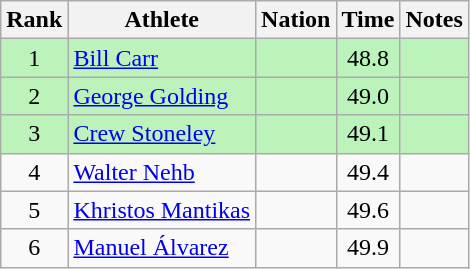<table class="wikitable sortable" style="text-align:center">
<tr>
<th>Rank</th>
<th>Athlete</th>
<th>Nation</th>
<th>Time</th>
<th>Notes</th>
</tr>
<tr bgcolor=bbf3bb>
<td>1</td>
<td align=left><a href='#'>Bill Carr</a></td>
<td align=left></td>
<td>48.8</td>
<td></td>
</tr>
<tr bgcolor=bbf3bb>
<td>2</td>
<td align=left><a href='#'>George Golding</a></td>
<td align=left></td>
<td>49.0</td>
<td></td>
</tr>
<tr bgcolor=bbf3bb>
<td>3</td>
<td align=left><a href='#'>Crew Stoneley</a></td>
<td align=left></td>
<td>49.1</td>
<td></td>
</tr>
<tr>
<td>4</td>
<td align=left><a href='#'>Walter Nehb</a></td>
<td align=left></td>
<td>49.4</td>
<td></td>
</tr>
<tr>
<td>5</td>
<td align=left><a href='#'>Khristos Mantikas</a></td>
<td align=left></td>
<td>49.6</td>
<td></td>
</tr>
<tr>
<td>6</td>
<td align=left><a href='#'>Manuel Álvarez</a></td>
<td align=left></td>
<td>49.9</td>
<td></td>
</tr>
</table>
